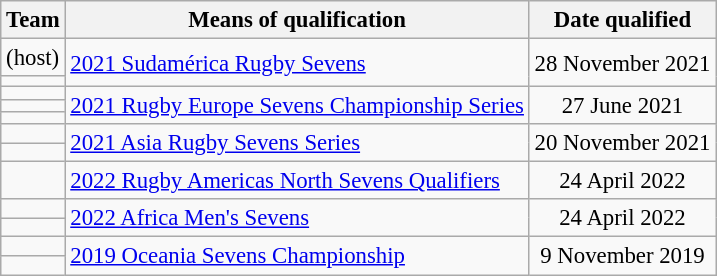<table class="wikitable" style="text-align:left; font-size: 95%">
<tr>
<th>Team</th>
<th>Means of qualification</th>
<th>Date qualified</th>
</tr>
<tr>
<td> (host)</td>
<td rowspan=2><a href='#'>2021 Sudamérica Rugby Sevens</a></td>
<td align=center rowspan=2>28 November 2021</td>
</tr>
<tr>
<td></td>
</tr>
<tr>
<td></td>
<td rowspan=3><a href='#'>2021 Rugby Europe Sevens Championship Series</a></td>
<td align=center rowspan=3>27 June 2021</td>
</tr>
<tr>
<td></td>
</tr>
<tr>
<td></td>
</tr>
<tr>
<td></td>
<td rowspan=2><a href='#'>2021 Asia Rugby Sevens Series</a></td>
<td align=center rowspan=2>20 November 2021</td>
</tr>
<tr>
<td></td>
</tr>
<tr>
<td></td>
<td><a href='#'>2022 Rugby Americas North Sevens Qualifiers</a></td>
<td align=center>24 April 2022</td>
</tr>
<tr>
<td></td>
<td rowspan=2><a href='#'>2022 Africa Men's Sevens</a></td>
<td align=center rowspan=2>24 April 2022</td>
</tr>
<tr>
<td></td>
</tr>
<tr>
<td></td>
<td rowspan=2><a href='#'>2019 Oceania Sevens Championship</a></td>
<td align=center rowspan=2>9 November 2019</td>
</tr>
<tr>
<td></td>
</tr>
</table>
